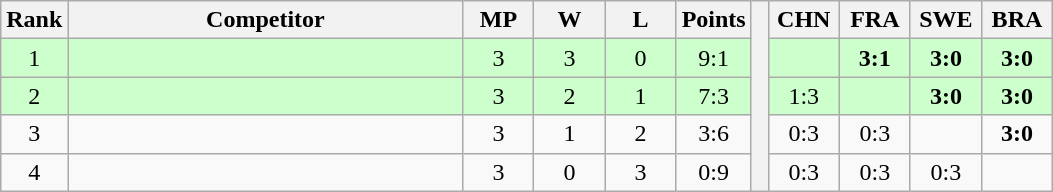<table class="wikitable" style="text-align:center">
<tr>
<th>Rank</th>
<th style="width:16em">Competitor</th>
<th style="width:2.5em">MP</th>
<th style="width:2.5em">W</th>
<th style="width:2.5em">L</th>
<th>Points</th>
<th rowspan="5"> </th>
<th style="width:2.5em">CHN</th>
<th style="width:2.5em">FRA</th>
<th style="width:2.5em">SWE</th>
<th style="width:2.5em">BRA</th>
</tr>
<tr style="background:#cfc;">
<td>1</td>
<td style="text-align:left"></td>
<td>3</td>
<td>3</td>
<td>0</td>
<td>9:1</td>
<td></td>
<td><strong>3:1</strong></td>
<td><strong>3:0</strong></td>
<td><strong>3:0</strong></td>
</tr>
<tr style="background:#cfc;">
<td>2</td>
<td style="text-align:left"></td>
<td>3</td>
<td>2</td>
<td>1</td>
<td>7:3</td>
<td>1:3</td>
<td></td>
<td><strong>3:0</strong></td>
<td><strong>3:0</strong></td>
</tr>
<tr>
<td>3</td>
<td style="text-align:left"></td>
<td>3</td>
<td>1</td>
<td>2</td>
<td>3:6</td>
<td>0:3</td>
<td>0:3</td>
<td></td>
<td><strong>3:0</strong></td>
</tr>
<tr>
<td>4</td>
<td style="text-align:left"></td>
<td>3</td>
<td>0</td>
<td>3</td>
<td>0:9</td>
<td>0:3</td>
<td>0:3</td>
<td>0:3</td>
<td></td>
</tr>
</table>
